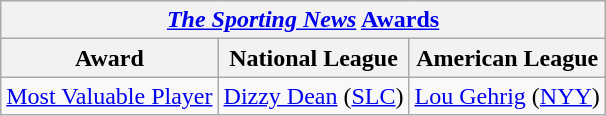<table class="wikitable">
<tr>
<th colspan="3"><em><a href='#'>The Sporting News</a></em> <a href='#'>Awards</a></th>
</tr>
<tr>
<th>Award</th>
<th>National League</th>
<th>American League</th>
</tr>
<tr>
<td><a href='#'>Most Valuable Player</a></td>
<td><a href='#'>Dizzy Dean</a> (<a href='#'>SLC</a>)</td>
<td><a href='#'>Lou Gehrig</a> (<a href='#'>NYY</a>)</td>
</tr>
</table>
